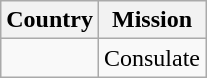<table class=wikitable>
<tr>
<th>Country</th>
<th>Mission</th>
</tr>
<tr>
<td></td>
<td>Consulate</td>
</tr>
</table>
